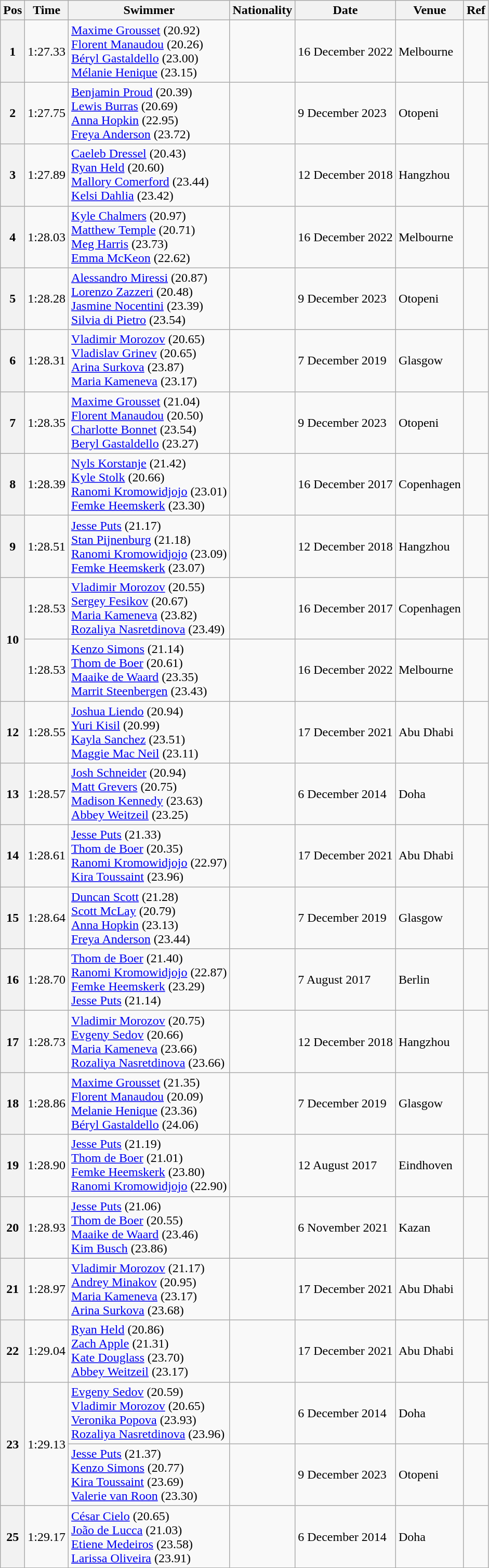<table class="wikitable">
<tr>
<th>Pos</th>
<th>Time</th>
<th>Swimmer</th>
<th>Nationality</th>
<th>Date</th>
<th>Venue</th>
<th>Ref</th>
</tr>
<tr>
<th>1</th>
<td>1:27.33</td>
<td><a href='#'>Maxime Grousset</a> (20.92)<br><a href='#'>Florent Manaudou</a> (20.26)<br><a href='#'>Béryl Gastaldello</a> (23.00)<br><a href='#'>Mélanie Henique</a> (23.15)</td>
<td></td>
<td>16 December 2022</td>
<td>Melbourne</td>
<td></td>
</tr>
<tr>
<th>2</th>
<td>1:27.75</td>
<td><a href='#'>Benjamin Proud</a> (20.39)<br><a href='#'>Lewis Burras</a> (20.69)<br><a href='#'>Anna Hopkin</a> (22.95)<br><a href='#'>Freya Anderson</a> (23.72)</td>
<td></td>
<td>9 December 2023</td>
<td>Otopeni</td>
<td></td>
</tr>
<tr>
<th>3</th>
<td>1:27.89</td>
<td><a href='#'>Caeleb Dressel</a> (20.43)<br><a href='#'>Ryan Held</a> (20.60)<br><a href='#'>Mallory Comerford</a> (23.44)<br><a href='#'>Kelsi Dahlia</a> (23.42)</td>
<td></td>
<td>12 December 2018</td>
<td>Hangzhou</td>
</tr>
<tr>
<th>4</th>
<td>1:28.03</td>
<td><a href='#'>Kyle Chalmers</a> (20.97)<br><a href='#'>Matthew Temple</a> (20.71)<br><a href='#'>Meg Harris</a> (23.73)<br><a href='#'>Emma McKeon</a> (22.62)</td>
<td></td>
<td>16 December 2022</td>
<td>Melbourne</td>
<td></td>
</tr>
<tr>
<th>5</th>
<td>1:28.28</td>
<td><a href='#'>Alessandro Miressi</a> (20.87)<br><a href='#'>Lorenzo Zazzeri</a> (20.48)<br><a href='#'>Jasmine Nocentini</a> (23.39)<br><a href='#'>Silvia di Pietro</a> (23.54)</td>
<td></td>
<td>9 December 2023</td>
<td>Otopeni</td>
<td></td>
</tr>
<tr>
<th>6</th>
<td>1:28.31</td>
<td><a href='#'>Vladimir Morozov</a> (20.65)<br><a href='#'>Vladislav Grinev</a> (20.65)<br><a href='#'>Arina Surkova</a> (23.87)<br><a href='#'>Maria Kameneva</a> (23.17)</td>
<td></td>
<td>7 December 2019</td>
<td>Glasgow</td>
<td></td>
</tr>
<tr>
<th>7</th>
<td>1:28.35</td>
<td><a href='#'>Maxime Grousset</a> (21.04)<br><a href='#'>Florent Manaudou</a> (20.50)<br><a href='#'>Charlotte Bonnet</a> (23.54)<br><a href='#'>Beryl Gastaldello</a> (23.27)</td>
<td></td>
<td>9 December 2023</td>
<td>Otopeni</td>
<td></td>
</tr>
<tr>
<th>8</th>
<td>1:28.39</td>
<td><a href='#'>Nyls Korstanje</a> (21.42)<br><a href='#'>Kyle Stolk</a> (20.66)<br><a href='#'>Ranomi Kromowidjojo</a> (23.01)<br><a href='#'>Femke Heemskerk</a> (23.30)</td>
<td></td>
<td>16 December 2017</td>
<td>Copenhagen</td>
<td></td>
</tr>
<tr>
<th>9</th>
<td>1:28.51</td>
<td><a href='#'>Jesse Puts</a> (21.17)<br><a href='#'>Stan Pijnenburg</a> (21.18)<br><a href='#'>Ranomi Kromowidjojo</a> (23.09)<br><a href='#'>Femke Heemskerk</a> (23.07)</td>
<td></td>
<td>12 December 2018</td>
<td>Hangzhou</td>
<td></td>
</tr>
<tr>
<th rowspan=2>10</th>
<td>1:28.53</td>
<td><a href='#'>Vladimir Morozov</a> (20.55)<br><a href='#'>Sergey Fesikov</a> (20.67)<br><a href='#'>Maria Kameneva</a> (23.82)<br><a href='#'>Rozaliya Nasretdinova</a> (23.49)</td>
<td></td>
<td>16 December 2017</td>
<td>Copenhagen</td>
<td></td>
</tr>
<tr>
<td>1:28.53</td>
<td><a href='#'>Kenzo Simons</a> (21.14)<br><a href='#'>Thom de Boer</a> (20.61)<br><a href='#'>Maaike de Waard</a> (23.35)<br><a href='#'>Marrit Steenbergen</a> (23.43)</td>
<td></td>
<td>16 December 2022</td>
<td>Melbourne</td>
<td></td>
</tr>
<tr>
<th>12</th>
<td>1:28.55</td>
<td><a href='#'>Joshua Liendo</a> (20.94)<br><a href='#'>Yuri Kisil</a> (20.99)<br><a href='#'>Kayla Sanchez</a> (23.51)<br><a href='#'>Maggie Mac Neil</a> (23.11)</td>
<td></td>
<td>17 December 2021</td>
<td>Abu Dhabi</td>
<td></td>
</tr>
<tr>
<th>13</th>
<td>1:28.57</td>
<td><a href='#'>Josh Schneider</a> (20.94)<br><a href='#'>Matt Grevers</a> (20.75)<br><a href='#'>Madison Kennedy</a> (23.63)<br><a href='#'>Abbey Weitzeil</a> (23.25)</td>
<td></td>
<td>6 December 2014</td>
<td>Doha</td>
<td></td>
</tr>
<tr>
<th>14</th>
<td>1:28.61</td>
<td><a href='#'>Jesse Puts</a> (21.33)<br><a href='#'>Thom de Boer</a> (20.35)<br><a href='#'>Ranomi Kromowidjojo</a> (22.97)<br><a href='#'>Kira Toussaint</a> (23.96)</td>
<td></td>
<td>17 December 2021</td>
<td>Abu Dhabi</td>
<td></td>
</tr>
<tr>
<th>15</th>
<td>1:28.64</td>
<td><a href='#'>Duncan Scott</a> (21.28)<br><a href='#'>Scott McLay</a> (20.79)<br><a href='#'>Anna Hopkin</a> (23.13)<br><a href='#'>Freya Anderson</a> (23.44)</td>
<td></td>
<td>7 December 2019</td>
<td>Glasgow</td>
<td></td>
</tr>
<tr>
<th>16</th>
<td>1:28.70</td>
<td><a href='#'>Thom de Boer</a> (21.40)<br><a href='#'>Ranomi Kromowidjojo</a> (22.87)<br><a href='#'>Femke Heemskerk</a> (23.29)<br><a href='#'>Jesse Puts</a> (21.14)</td>
<td></td>
<td>7 August 2017</td>
<td>Berlin</td>
<td></td>
</tr>
<tr>
<th>17</th>
<td>1:28.73</td>
<td><a href='#'>Vladimir Morozov</a> (20.75)<br><a href='#'>Evgeny Sedov</a> (20.66)<br><a href='#'>Maria Kameneva</a> (23.66)<br><a href='#'>Rozaliya Nasretdinova</a> (23.66)</td>
<td></td>
<td>12 December 2018</td>
<td>Hangzhou</td>
<td></td>
</tr>
<tr>
<th>18</th>
<td>1:28.86</td>
<td><a href='#'>Maxime Grousset</a> (21.35)<br><a href='#'>Florent Manaudou</a> (20.09)<br><a href='#'>Melanie Henique</a> (23.36)<br><a href='#'>Béryl Gastaldello</a> (24.06)</td>
<td></td>
<td>7 December 2019</td>
<td>Glasgow</td>
<td></td>
</tr>
<tr>
<th>19</th>
<td>1:28.90</td>
<td><a href='#'>Jesse Puts</a> (21.19)<br><a href='#'>Thom de Boer</a> (21.01)<br><a href='#'>Femke Heemskerk</a> (23.80)<br><a href='#'>Ranomi Kromowidjojo</a> (22.90)</td>
<td></td>
<td>12 August 2017</td>
<td>Eindhoven</td>
<td></td>
</tr>
<tr>
<th>20</th>
<td>1:28.93</td>
<td><a href='#'>Jesse Puts</a> (21.06)<br><a href='#'>Thom de Boer</a> (20.55)<br><a href='#'>Maaike de Waard</a> (23.46)<br><a href='#'>Kim Busch</a> (23.86)</td>
<td></td>
<td>6 November 2021</td>
<td>Kazan</td>
<td></td>
</tr>
<tr>
<th>21</th>
<td>1:28.97</td>
<td><a href='#'>Vladimir Morozov</a> (21.17)<br><a href='#'>Andrey Minakov</a> (20.95)<br><a href='#'>Maria Kameneva</a> (23.17)<br><a href='#'>Arina Surkova</a> (23.68)</td>
<td></td>
<td>17 December 2021</td>
<td>Abu Dhabi</td>
<td></td>
</tr>
<tr>
<th>22</th>
<td>1:29.04</td>
<td><a href='#'>Ryan Held</a> (20.86)<br><a href='#'>Zach Apple</a> (21.31)<br><a href='#'>Kate Douglass</a> (23.70)<br><a href='#'>Abbey Weitzeil</a> (23.17)</td>
<td></td>
<td>17 December 2021</td>
<td>Abu Dhabi</td>
<td></td>
</tr>
<tr>
<th rowspan=2>23</th>
<td rowspan=2>1:29.13</td>
<td><a href='#'>Evgeny Sedov</a> (20.59)<br><a href='#'>Vladimir Morozov</a> (20.65)<br><a href='#'>Veronika Popova</a> (23.93)<br><a href='#'>Rozaliya Nasretdinova</a> (23.96)</td>
<td></td>
<td>6 December 2014</td>
<td>Doha</td>
<td></td>
</tr>
<tr>
<td><a href='#'>Jesse Puts</a> (21.37)<br><a href='#'>Kenzo Simons</a> (20.77)<br><a href='#'>Kira Toussaint</a> (23.69)<br><a href='#'>Valerie van Roon</a> (23.30)</td>
<td></td>
<td>9 December 2023</td>
<td>Otopeni</td>
<td></td>
</tr>
<tr>
<th>25</th>
<td>1:29.17</td>
<td><a href='#'>César Cielo</a> (20.65)<br><a href='#'>João de Lucca</a> (21.03)<br><a href='#'>Etiene Medeiros</a> (23.58)<br><a href='#'>Larissa Oliveira</a> (23.91)</td>
<td></td>
<td>6 December 2014</td>
<td>Doha</td>
<td></td>
</tr>
</table>
